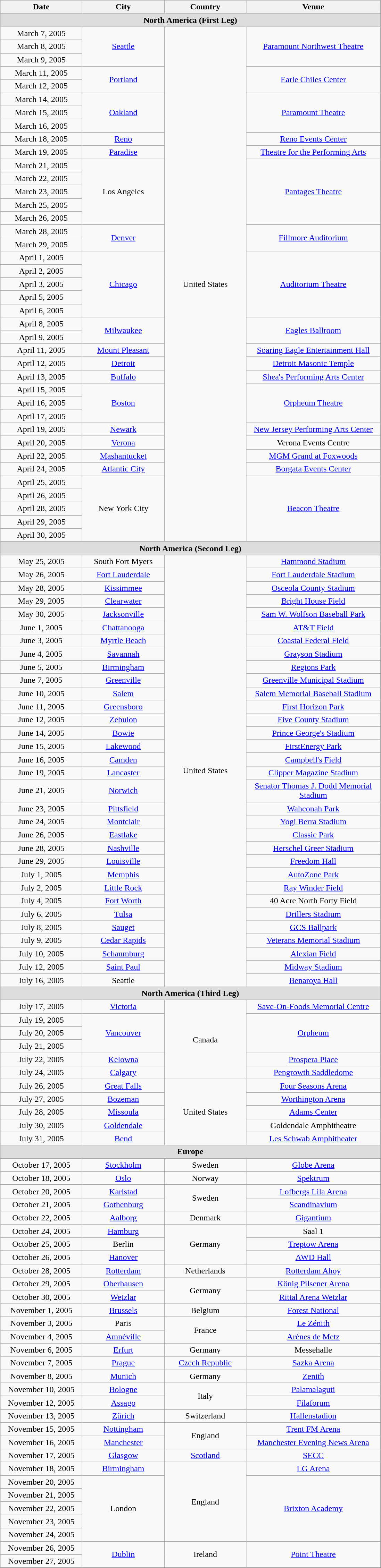<table class="wikitable" style="text-align:center;">
<tr>
<th width="150">Date</th>
<th width="150">City</th>
<th width="150">Country</th>
<th width="250">Venue</th>
</tr>
<tr style="background:#ddd;">
<td colspan="4"><strong>North America (First Leg)</strong></td>
</tr>
<tr>
<td>March 7, 2005</td>
<td rowspan="3"><a href='#'>Seattle</a></td>
<td rowspan="39">United States</td>
<td rowspan="3"><a href='#'>Paramount Northwest Theatre</a></td>
</tr>
<tr>
<td>March 8, 2005</td>
</tr>
<tr>
<td>March 9, 2005</td>
</tr>
<tr>
<td>March 11, 2005</td>
<td rowspan="2"><a href='#'>Portland</a></td>
<td rowspan="2"><a href='#'>Earle Chiles Center</a></td>
</tr>
<tr>
<td>March 12, 2005</td>
</tr>
<tr>
<td>March 14, 2005</td>
<td rowspan="3"><a href='#'>Oakland</a></td>
<td rowspan="3"><a href='#'>Paramount Theatre</a></td>
</tr>
<tr>
<td>March 15, 2005</td>
</tr>
<tr>
<td>March 16, 2005</td>
</tr>
<tr>
<td>March 18, 2005</td>
<td><a href='#'>Reno</a></td>
<td><a href='#'>Reno Events Center</a></td>
</tr>
<tr>
<td>March 19, 2005</td>
<td><a href='#'>Paradise</a></td>
<td><a href='#'>Theatre for the Performing Arts</a></td>
</tr>
<tr>
<td>March 21, 2005</td>
<td rowspan="5">Los Angeles</td>
<td rowspan="5"><a href='#'>Pantages Theatre</a></td>
</tr>
<tr>
<td>March 22, 2005</td>
</tr>
<tr>
<td>March 23, 2005</td>
</tr>
<tr>
<td>March 25, 2005</td>
</tr>
<tr>
<td>March 26, 2005</td>
</tr>
<tr>
<td>March 28, 2005</td>
<td rowspan="2"><a href='#'>Denver</a></td>
<td rowspan="2"><a href='#'>Fillmore Auditorium</a></td>
</tr>
<tr>
<td>March 29, 2005</td>
</tr>
<tr>
<td>April 1, 2005</td>
<td rowspan="5"><a href='#'>Chicago</a></td>
<td rowspan="5"><a href='#'>Auditorium Theatre</a></td>
</tr>
<tr>
<td>April 2, 2005</td>
</tr>
<tr>
<td>April 3, 2005</td>
</tr>
<tr>
<td>April 5, 2005</td>
</tr>
<tr>
<td>April 6, 2005</td>
</tr>
<tr>
<td>April 8, 2005</td>
<td rowspan="2"><a href='#'>Milwaukee</a></td>
<td rowspan="2"><a href='#'>Eagles Ballroom</a></td>
</tr>
<tr>
<td>April 9, 2005</td>
</tr>
<tr>
<td>April 11, 2005</td>
<td><a href='#'>Mount Pleasant</a></td>
<td><a href='#'>Soaring Eagle Entertainment Hall</a></td>
</tr>
<tr>
<td>April 12, 2005</td>
<td><a href='#'>Detroit</a></td>
<td><a href='#'>Detroit Masonic Temple</a></td>
</tr>
<tr>
<td>April 13, 2005</td>
<td><a href='#'>Buffalo</a></td>
<td><a href='#'>Shea's Performing Arts Center</a></td>
</tr>
<tr>
<td>April 15, 2005</td>
<td rowspan="3"><a href='#'>Boston</a></td>
<td rowspan="3"><a href='#'>Orpheum Theatre</a></td>
</tr>
<tr>
<td>April 16, 2005</td>
</tr>
<tr>
<td>April 17, 2005</td>
</tr>
<tr>
<td>April 19, 2005</td>
<td><a href='#'>Newark</a></td>
<td><a href='#'>New Jersey Performing Arts Center</a></td>
</tr>
<tr>
<td>April 20, 2005</td>
<td><a href='#'>Verona</a></td>
<td>Verona Events Centre</td>
</tr>
<tr>
<td>April 22, 2005</td>
<td><a href='#'>Mashantucket</a></td>
<td><a href='#'>MGM Grand at Foxwoods</a></td>
</tr>
<tr>
<td>April 24, 2005</td>
<td><a href='#'>Atlantic City</a></td>
<td><a href='#'>Borgata Events Center</a></td>
</tr>
<tr>
<td>April 25, 2005</td>
<td rowspan="5">New York City</td>
<td rowspan="5"><a href='#'>Beacon Theatre</a></td>
</tr>
<tr>
<td>April 26, 2005</td>
</tr>
<tr>
<td>April 28, 2005</td>
</tr>
<tr>
<td>April 29, 2005</td>
</tr>
<tr>
<td>April 30, 2005</td>
</tr>
<tr style="background:#ddd;">
<td colspan="4"><strong>North America (Second Leg)</strong></td>
</tr>
<tr>
<td>May 25, 2005</td>
<td>South Fort Myers</td>
<td rowspan="32">United States</td>
<td><a href='#'>Hammond Stadium</a></td>
</tr>
<tr>
<td>May 26, 2005</td>
<td><a href='#'>Fort Lauderdale</a></td>
<td><a href='#'>Fort Lauderdale Stadium</a></td>
</tr>
<tr>
<td>May 28, 2005</td>
<td><a href='#'>Kissimmee</a></td>
<td><a href='#'>Osceola County Stadium</a></td>
</tr>
<tr>
<td>May 29, 2005</td>
<td><a href='#'>Clearwater</a></td>
<td><a href='#'>Bright House Field</a></td>
</tr>
<tr>
<td>May 30, 2005</td>
<td><a href='#'>Jacksonville</a></td>
<td><a href='#'>Sam W. Wolfson Baseball Park</a></td>
</tr>
<tr>
<td>June 1, 2005</td>
<td><a href='#'>Chattanooga</a></td>
<td><a href='#'>AT&T Field</a></td>
</tr>
<tr>
<td>June 3, 2005</td>
<td><a href='#'>Myrtle Beach</a></td>
<td><a href='#'>Coastal Federal Field</a></td>
</tr>
<tr>
<td>June 4, 2005</td>
<td><a href='#'>Savannah</a></td>
<td><a href='#'>Grayson Stadium</a></td>
</tr>
<tr>
<td>June 5, 2005</td>
<td><a href='#'>Birmingham</a></td>
<td><a href='#'>Regions Park</a></td>
</tr>
<tr>
<td>June 7, 2005</td>
<td><a href='#'>Greenville</a></td>
<td><a href='#'>Greenville Municipal Stadium</a></td>
</tr>
<tr>
<td>June 10, 2005</td>
<td><a href='#'>Salem</a></td>
<td><a href='#'>Salem Memorial Baseball Stadium</a></td>
</tr>
<tr>
<td>June 11, 2005</td>
<td><a href='#'>Greensboro</a></td>
<td><a href='#'>First Horizon Park</a></td>
</tr>
<tr>
<td>June 12, 2005</td>
<td><a href='#'>Zebulon</a></td>
<td><a href='#'>Five County Stadium</a></td>
</tr>
<tr>
<td>June 14, 2005</td>
<td><a href='#'>Bowie</a></td>
<td><a href='#'>Prince George's Stadium</a></td>
</tr>
<tr>
<td>June 15, 2005</td>
<td><a href='#'>Lakewood</a></td>
<td><a href='#'>FirstEnergy Park</a></td>
</tr>
<tr>
<td>June 16, 2005</td>
<td><a href='#'>Camden</a></td>
<td><a href='#'>Campbell's Field</a></td>
</tr>
<tr>
<td>June 19, 2005</td>
<td><a href='#'>Lancaster</a></td>
<td><a href='#'>Clipper Magazine Stadium</a></td>
</tr>
<tr>
<td>June 21, 2005</td>
<td><a href='#'>Norwich</a></td>
<td><a href='#'>Senator Thomas J. Dodd Memorial Stadium</a></td>
</tr>
<tr>
<td>June 23, 2005</td>
<td><a href='#'>Pittsfield</a></td>
<td><a href='#'>Wahconah Park</a></td>
</tr>
<tr>
<td>June 24, 2005</td>
<td><a href='#'>Montclair</a></td>
<td><a href='#'>Yogi Berra Stadium</a></td>
</tr>
<tr>
<td>June 26, 2005</td>
<td><a href='#'>Eastlake</a></td>
<td><a href='#'>Classic Park</a></td>
</tr>
<tr>
<td>June 28, 2005</td>
<td><a href='#'>Nashville</a></td>
<td><a href='#'>Herschel Greer Stadium</a></td>
</tr>
<tr>
<td>June 29, 2005</td>
<td><a href='#'>Louisville</a></td>
<td><a href='#'>Freedom Hall</a></td>
</tr>
<tr>
<td>July 1, 2005</td>
<td><a href='#'>Memphis</a></td>
<td><a href='#'>AutoZone Park</a></td>
</tr>
<tr>
<td>July 2, 2005</td>
<td><a href='#'>Little Rock</a></td>
<td><a href='#'>Ray Winder Field</a></td>
</tr>
<tr>
<td>July 4, 2005</td>
<td><a href='#'>Fort Worth</a></td>
<td>40 Acre North Forty Field</td>
</tr>
<tr>
<td>July 6, 2005</td>
<td><a href='#'>Tulsa</a></td>
<td><a href='#'>Drillers Stadium</a></td>
</tr>
<tr>
<td>July 8, 2005</td>
<td><a href='#'>Sauget</a></td>
<td><a href='#'>GCS Ballpark</a></td>
</tr>
<tr>
<td>July 9, 2005</td>
<td><a href='#'>Cedar Rapids</a></td>
<td><a href='#'>Veterans Memorial Stadium</a></td>
</tr>
<tr>
<td>July 10, 2005</td>
<td><a href='#'>Schaumburg</a></td>
<td><a href='#'>Alexian Field</a></td>
</tr>
<tr>
<td>July 12, 2005</td>
<td><a href='#'>Saint Paul</a></td>
<td><a href='#'>Midway Stadium</a></td>
</tr>
<tr>
<td>July 16, 2005</td>
<td>Seattle</td>
<td><a href='#'>Benaroya Hall</a></td>
</tr>
<tr style="background:#ddd;">
<td colspan="4"><strong>North America (Third Leg)</strong></td>
</tr>
<tr>
<td>July 17, 2005</td>
<td><a href='#'>Victoria</a></td>
<td rowspan="6">Canada</td>
<td><a href='#'>Save-On-Foods Memorial Centre</a></td>
</tr>
<tr>
<td>July 19, 2005</td>
<td rowspan="3"><a href='#'>Vancouver</a></td>
<td rowspan="3"><a href='#'>Orpheum</a></td>
</tr>
<tr>
<td>July 20, 2005</td>
</tr>
<tr>
<td>July 21, 2005</td>
</tr>
<tr>
<td>July 22, 2005</td>
<td><a href='#'>Kelowna</a></td>
<td><a href='#'>Prospera Place</a></td>
</tr>
<tr>
<td>July 24, 2005</td>
<td><a href='#'>Calgary</a></td>
<td><a href='#'>Pengrowth Saddledome</a></td>
</tr>
<tr>
<td>July 26, 2005</td>
<td><a href='#'>Great Falls</a></td>
<td rowspan="5">United States</td>
<td><a href='#'>Four Seasons Arena</a></td>
</tr>
<tr>
<td>July 27, 2005</td>
<td><a href='#'>Bozeman</a></td>
<td><a href='#'>Worthington Arena</a></td>
</tr>
<tr>
<td>July 28, 2005</td>
<td><a href='#'>Missoula</a></td>
<td><a href='#'>Adams Center</a></td>
</tr>
<tr>
<td>July 30, 2005</td>
<td><a href='#'>Goldendale</a></td>
<td>Goldendale Amphitheatre</td>
</tr>
<tr>
<td>July 31, 2005</td>
<td><a href='#'>Bend</a></td>
<td><a href='#'>Les Schwab Amphitheater</a></td>
</tr>
<tr style="background:#ddd;">
<td colspan="4"><strong>Europe</strong></td>
</tr>
<tr>
<td>October 17, 2005</td>
<td><a href='#'>Stockholm</a></td>
<td>Sweden</td>
<td><a href='#'>Globe Arena</a></td>
</tr>
<tr>
<td>October 18, 2005</td>
<td><a href='#'>Oslo</a></td>
<td>Norway</td>
<td><a href='#'>Spektrum</a></td>
</tr>
<tr>
<td>October 20, 2005</td>
<td><a href='#'>Karlstad</a></td>
<td rowspan="2">Sweden</td>
<td><a href='#'>Lofbergs Lila Arena</a></td>
</tr>
<tr>
<td>October 21, 2005</td>
<td><a href='#'>Gothenburg</a></td>
<td><a href='#'>Scandinavium</a></td>
</tr>
<tr>
<td>October 22, 2005</td>
<td><a href='#'>Aalborg</a></td>
<td>Denmark</td>
<td><a href='#'>Gigantium</a></td>
</tr>
<tr>
<td>October 24, 2005</td>
<td><a href='#'>Hamburg</a></td>
<td rowspan="3">Germany</td>
<td>Saal 1</td>
</tr>
<tr>
<td>October 25, 2005</td>
<td>Berlin</td>
<td><a href='#'>Treptow Arena</a></td>
</tr>
<tr>
<td>October 26, 2005</td>
<td><a href='#'>Hanover</a></td>
<td><a href='#'>AWD Hall</a></td>
</tr>
<tr>
<td>October 28, 2005</td>
<td><a href='#'>Rotterdam</a></td>
<td>Netherlands</td>
<td><a href='#'>Rotterdam Ahoy</a></td>
</tr>
<tr>
<td>October 29, 2005</td>
<td><a href='#'>Oberhausen</a></td>
<td rowspan="2">Germany</td>
<td><a href='#'>König Pilsener Arena</a></td>
</tr>
<tr>
<td>October 30, 2005</td>
<td><a href='#'>Wetzlar</a></td>
<td><a href='#'>Rittal Arena Wetzlar</a></td>
</tr>
<tr>
<td>November 1, 2005</td>
<td><a href='#'>Brussels</a></td>
<td>Belgium</td>
<td><a href='#'>Forest National</a></td>
</tr>
<tr>
<td>November 3, 2005</td>
<td>Paris</td>
<td rowspan="2">France</td>
<td><a href='#'>Le Zénith</a></td>
</tr>
<tr>
<td>November 4, 2005</td>
<td><a href='#'>Amnéville</a></td>
<td><a href='#'>Arènes de Metz</a></td>
</tr>
<tr>
<td>November 6, 2005</td>
<td><a href='#'>Erfurt</a></td>
<td>Germany</td>
<td>Messehalle</td>
</tr>
<tr>
<td>November 7, 2005</td>
<td><a href='#'>Prague</a></td>
<td><a href='#'>Czech Republic</a></td>
<td><a href='#'>Sazka Arena</a></td>
</tr>
<tr>
<td>November 8, 2005</td>
<td><a href='#'>Munich</a></td>
<td>Germany</td>
<td><a href='#'>Zenith</a></td>
</tr>
<tr>
<td>November 10, 2005</td>
<td><a href='#'>Bologne</a></td>
<td rowspan="2">Italy</td>
<td><a href='#'>Palamalaguti</a></td>
</tr>
<tr>
<td>November 12, 2005</td>
<td><a href='#'>Assago</a></td>
<td><a href='#'>Filaforum</a></td>
</tr>
<tr>
<td>November 13, 2005</td>
<td><a href='#'>Zürich</a></td>
<td>Switzerland</td>
<td><a href='#'>Hallenstadion</a></td>
</tr>
<tr>
<td>November 15, 2005</td>
<td><a href='#'>Nottingham</a></td>
<td rowspan="2">England</td>
<td><a href='#'>Trent FM Arena</a></td>
</tr>
<tr>
<td>November 16, 2005</td>
<td><a href='#'>Manchester</a></td>
<td><a href='#'>Manchester Evening News Arena</a></td>
</tr>
<tr>
<td>November 17, 2005</td>
<td><a href='#'>Glasgow</a></td>
<td><a href='#'>Scotland</a></td>
<td><a href='#'>SECC</a></td>
</tr>
<tr>
<td>November 18, 2005</td>
<td><a href='#'>Birmingham</a></td>
<td rowspan="6">England</td>
<td><a href='#'>LG Arena</a></td>
</tr>
<tr>
<td>November 20, 2005</td>
<td rowspan="5">London</td>
<td rowspan="5"><a href='#'>Brixton Academy</a></td>
</tr>
<tr>
<td>November 21, 2005</td>
</tr>
<tr>
<td>November 22, 2005</td>
</tr>
<tr>
<td>November 23, 2005</td>
</tr>
<tr>
<td>November 24, 2005</td>
</tr>
<tr>
<td>November 26, 2005</td>
<td rowspan="2"><a href='#'>Dublin</a></td>
<td rowspan="2">Ireland</td>
<td rowspan="2"><a href='#'>Point Theatre</a></td>
</tr>
<tr>
<td>November 27, 2005</td>
</tr>
</table>
